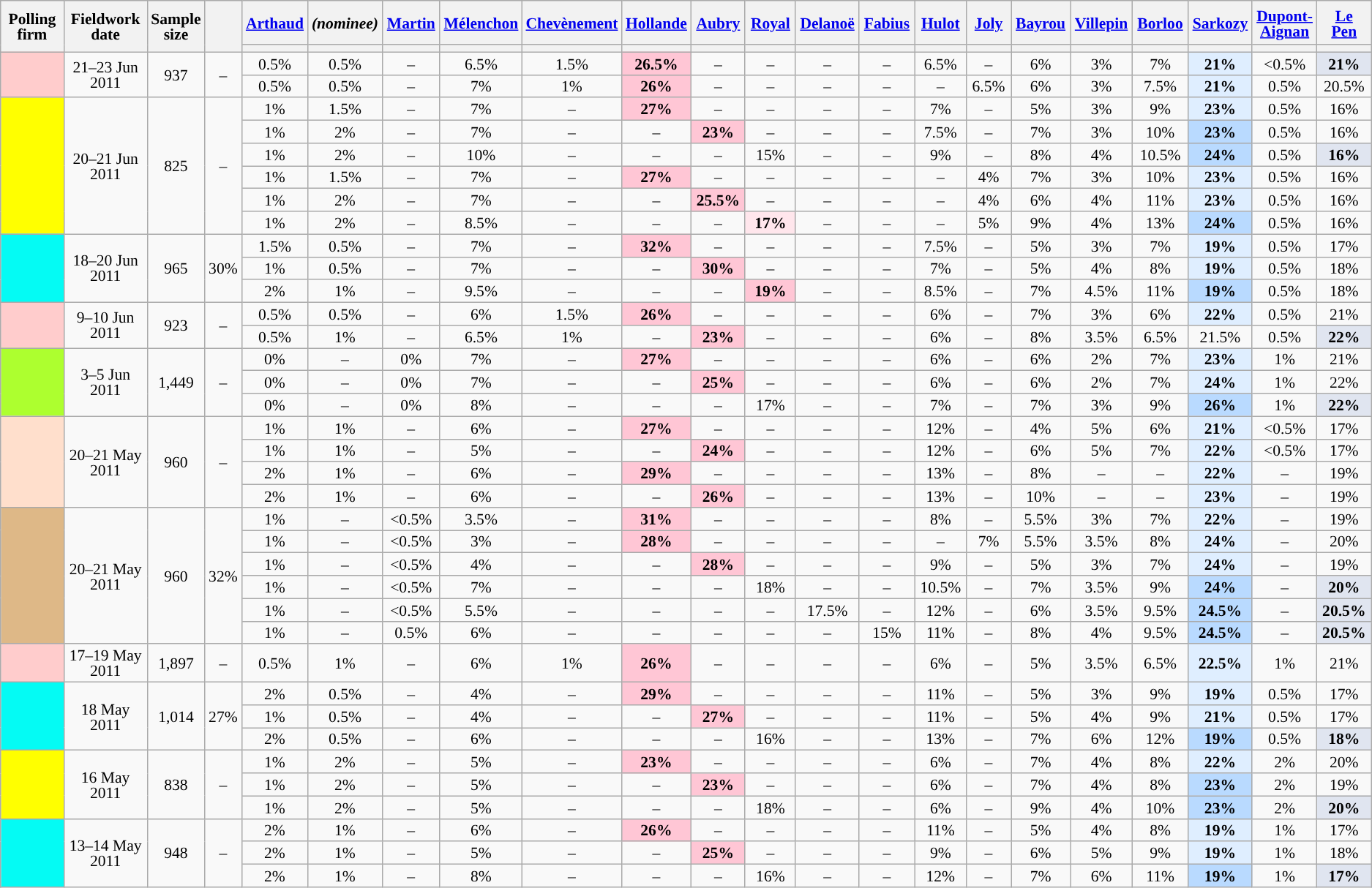<table class="wikitable sortable" style="text-align:center;font-size:90%;line-height:14px;">
<tr style="height:40px;">
<th style="width:100px;" rowspan="2">Polling firm</th>
<th style="width:110px;" rowspan="2">Fieldwork date</th>
<th style="width:35px;" rowspan="2">Sample<br>size</th>
<th style="width:30px;" rowspan="2"></th>
<th class="unsortable" style="width:60px;"><a href='#'>Arthaud</a><br></th>
<th class="unsortable" style="width:60px;"><em>(nominee)</em><br></th>
<th class="unsortable" style="width:60px;"><a href='#'>Martin</a><br></th>
<th class="unsortable" style="width:60px;"><a href='#'>Mélenchon</a><br></th>
<th class="unsortable" style="width:60px;"><a href='#'>Chevènement</a><br></th>
<th class="unsortable" style="width:60px;"><a href='#'>Hollande</a><br></th>
<th class="unsortable" style="width:60px;"><a href='#'>Aubry</a><br></th>
<th class="unsortable" style="width:60px;"><a href='#'>Royal</a><br></th>
<th class="unsortable" style="width:60px;"><a href='#'>Delanoë</a><br></th>
<th class="unsortable" style="width:60px;"><a href='#'>Fabius</a><br></th>
<th class="unsortable" style="width:60px;"><a href='#'>Hulot</a><br></th>
<th class="unsortable" style="width:60px;"><a href='#'>Joly</a><br></th>
<th class="unsortable" style="width:60px;"><a href='#'>Bayrou</a><br></th>
<th class="unsortable" style="width:60px;"><a href='#'>Villepin</a><br></th>
<th class="unsortable" style="width:60px;"><a href='#'>Borloo</a><br></th>
<th class="unsortable" style="width:60px;"><a href='#'>Sarkozy</a><br></th>
<th class="unsortable" style="width:60px;"><a href='#'>Dupont-Aignan</a><br></th>
<th class="unsortable" style="width:60px;"><a href='#'>Le Pen</a><br></th>
</tr>
<tr>
<th style="background:"></th>
<th style="background:"></th>
<th style="background:"></th>
<th style="background:"></th>
<th style="background:"></th>
<th style="background:"></th>
<th style="background:"></th>
<th style="background:"></th>
<th style="background:"></th>
<th style="background:"></th>
<th style="background:"></th>
<th style="background:"></th>
<th style="background:"></th>
<th style="background:"></th>
<th style="background:"></th>
<th style="background:"></th>
<th style="background:"></th>
<th style="background:"></th>
</tr>
<tr>
<td rowspan="2" style="background:#FFCCCC;"></td>
<td rowspan="2" data-sort-value="2011-06-23">21–23 Jun 2011</td>
<td rowspan="2">937</td>
<td rowspan="2">–</td>
<td>0.5%</td>
<td>0.5%</td>
<td>–</td>
<td>6.5%</td>
<td>1.5%</td>
<td style="background:#FFC6D5;"><strong>26.5%</strong></td>
<td>–</td>
<td>–</td>
<td>–</td>
<td>–</td>
<td>6.5%</td>
<td>–</td>
<td>6%</td>
<td>3%</td>
<td>7%</td>
<td style="background:#DFEEFF;"><strong>21%</strong></td>
<td data-sort-value="0%"><0.5%</td>
<td style="background:#E0E5F0;"><strong>21%</strong></td>
</tr>
<tr>
<td>0.5%</td>
<td>0.5%</td>
<td>–</td>
<td>7%</td>
<td>1%</td>
<td style="background:#FFC6D5;"><strong>26%</strong></td>
<td>–</td>
<td>–</td>
<td>–</td>
<td>–</td>
<td>–</td>
<td>6.5%</td>
<td>6%</td>
<td>3%</td>
<td>7.5%</td>
<td style="background:#DFEEFF;"><strong>21%</strong></td>
<td>0.5%</td>
<td>20.5%</td>
</tr>
<tr>
<td rowspan="6" style="background:yellow;"></td>
<td rowspan="6" data-sort-value="2011-06-21">20–21 Jun 2011</td>
<td rowspan="6">825</td>
<td rowspan="6">–</td>
<td>1%</td>
<td>1.5%</td>
<td>–</td>
<td>7%</td>
<td>–</td>
<td style="background:#FFC6D5;"><strong>27%</strong></td>
<td>–</td>
<td>–</td>
<td>–</td>
<td>–</td>
<td>7%</td>
<td>–</td>
<td>5%</td>
<td>3%</td>
<td>9%</td>
<td style="background:#DFEEFF;"><strong>23%</strong></td>
<td>0.5%</td>
<td>16%</td>
</tr>
<tr>
<td>1%</td>
<td>2%</td>
<td>–</td>
<td>7%</td>
<td>–</td>
<td>–</td>
<td style="background:#FFC6D5;"><strong>23%</strong></td>
<td>–</td>
<td>–</td>
<td>–</td>
<td>7.5%</td>
<td>–</td>
<td>7%</td>
<td>3%</td>
<td>10%</td>
<td style="background:#B9DAFF;"><strong>23%</strong></td>
<td>0.5%</td>
<td>16%</td>
</tr>
<tr>
<td>1%</td>
<td>2%</td>
<td>–</td>
<td>10%</td>
<td>–</td>
<td>–</td>
<td>–</td>
<td>15%</td>
<td>–</td>
<td>–</td>
<td>9%</td>
<td>–</td>
<td>8%</td>
<td>4%</td>
<td>10.5%</td>
<td style="background:#B9DAFF;"><strong>24%</strong></td>
<td>0.5%</td>
<td style="background:#E0E5F0;"><strong>16%</strong></td>
</tr>
<tr>
<td>1%</td>
<td>1.5%</td>
<td>–</td>
<td>7%</td>
<td>–</td>
<td style="background:#FFC6D5;"><strong>27%</strong></td>
<td>–</td>
<td>–</td>
<td>–</td>
<td>–</td>
<td>–</td>
<td>4%</td>
<td>7%</td>
<td>3%</td>
<td>10%</td>
<td style="background:#DFEEFF;"><strong>23%</strong></td>
<td>0.5%</td>
<td>16%</td>
</tr>
<tr>
<td>1%</td>
<td>2%</td>
<td>–</td>
<td>7%</td>
<td>–</td>
<td>–</td>
<td style="background:#FFC6D5;"><strong>25.5%</strong></td>
<td>–</td>
<td>–</td>
<td>–</td>
<td>–</td>
<td>4%</td>
<td>6%</td>
<td>4%</td>
<td>11%</td>
<td style="background:#DFEEFF;"><strong>23%</strong></td>
<td>0.5%</td>
<td>16%</td>
</tr>
<tr>
<td>1%</td>
<td>2%</td>
<td>–</td>
<td>8.5%</td>
<td>–</td>
<td>–</td>
<td>–</td>
<td style="background:#FFE6EC;"><strong>17%</strong></td>
<td>–</td>
<td>–</td>
<td>–</td>
<td>5%</td>
<td>9%</td>
<td>4%</td>
<td>13%</td>
<td style="background:#B9DAFF;"><strong>24%</strong></td>
<td>0.5%</td>
<td>16%</td>
</tr>
<tr>
<td rowspan="3" style="background:#04FBF4;"></td>
<td rowspan="3" data-sort-value="2011-06-20">18–20 Jun 2011</td>
<td rowspan="3">965</td>
<td rowspan="3">30%</td>
<td>1.5%</td>
<td>0.5%</td>
<td>–</td>
<td>7%</td>
<td>–</td>
<td style="background:#FFC6D5;"><strong>32%</strong></td>
<td>–</td>
<td>–</td>
<td>–</td>
<td>–</td>
<td>7.5%</td>
<td>–</td>
<td>5%</td>
<td>3%</td>
<td>7%</td>
<td style="background:#DFEEFF;"><strong>19%</strong></td>
<td>0.5%</td>
<td>17%</td>
</tr>
<tr>
<td>1%</td>
<td>0.5%</td>
<td>–</td>
<td>7%</td>
<td>–</td>
<td>–</td>
<td style="background:#FFC6D5;"><strong>30%</strong></td>
<td>–</td>
<td>–</td>
<td>–</td>
<td>7%</td>
<td>–</td>
<td>5%</td>
<td>4%</td>
<td>8%</td>
<td style="background:#DFEEFF;"><strong>19%</strong></td>
<td>0.5%</td>
<td>18%</td>
</tr>
<tr>
<td>2%</td>
<td>1%</td>
<td>–</td>
<td>9.5%</td>
<td>–</td>
<td>–</td>
<td>–</td>
<td style="background:#FFC6D5;"><strong>19%</strong></td>
<td>–</td>
<td>–</td>
<td>8.5%</td>
<td>–</td>
<td>7%</td>
<td>4.5%</td>
<td>11%</td>
<td style="background:#B9DAFF;"><strong>19%</strong></td>
<td>0.5%</td>
<td>18%</td>
</tr>
<tr>
<td rowspan="2" style="background:#FFCCCC;"></td>
<td rowspan="2" data-sort-value="2011-06-10">9–10 Jun 2011</td>
<td rowspan="2">923</td>
<td rowspan="2">–</td>
<td>0.5%</td>
<td>0.5%</td>
<td>–</td>
<td>6%</td>
<td>1.5%</td>
<td style="background:#FFC6D5;"><strong>26%</strong></td>
<td>–</td>
<td>–</td>
<td>–</td>
<td>–</td>
<td>6%</td>
<td>–</td>
<td>7%</td>
<td>3%</td>
<td>6%</td>
<td style="background:#DFEEFF;"><strong>22%</strong></td>
<td>0.5%</td>
<td>21%</td>
</tr>
<tr>
<td>0.5%</td>
<td>1%</td>
<td>–</td>
<td>6.5%</td>
<td>1%</td>
<td>–</td>
<td style="background:#FFC6D5;"><strong>23%</strong></td>
<td>–</td>
<td>–</td>
<td>–</td>
<td>6%</td>
<td>–</td>
<td>8%</td>
<td>3.5%</td>
<td>6.5%</td>
<td>21.5%</td>
<td>0.5%</td>
<td style="background:#E0E5F0;"><strong>22%</strong></td>
</tr>
<tr>
<td rowspan="3" style="background:GreenYellow;"></td>
<td rowspan="3" data-sort-value="2011-06-05">3–5 Jun 2011</td>
<td rowspan="3">1,449</td>
<td rowspan="3">–</td>
<td>0%</td>
<td>–</td>
<td>0%</td>
<td>7%</td>
<td>–</td>
<td style="background:#FFC6D5;"><strong>27%</strong></td>
<td>–</td>
<td>–</td>
<td>–</td>
<td>–</td>
<td>6%</td>
<td>–</td>
<td>6%</td>
<td>2%</td>
<td>7%</td>
<td style="background:#DFEEFF;"><strong>23%</strong></td>
<td>1%</td>
<td>21%</td>
</tr>
<tr>
<td>0%</td>
<td>–</td>
<td>0%</td>
<td>7%</td>
<td>–</td>
<td>–</td>
<td style="background:#FFC6D5;"><strong>25%</strong></td>
<td>–</td>
<td>–</td>
<td>–</td>
<td>6%</td>
<td>–</td>
<td>6%</td>
<td>2%</td>
<td>7%</td>
<td style="background:#DFEEFF;"><strong>24%</strong></td>
<td>1%</td>
<td>22%</td>
</tr>
<tr>
<td>0%</td>
<td>–</td>
<td>0%</td>
<td>8%</td>
<td>–</td>
<td>–</td>
<td>–</td>
<td>17%</td>
<td>–</td>
<td>–</td>
<td>7%</td>
<td>–</td>
<td>7%</td>
<td>3%</td>
<td>9%</td>
<td style="background:#B9DAFF;"><strong>26%</strong></td>
<td>1%</td>
<td style="background:#E0E5F0;"><strong>22%</strong></td>
</tr>
<tr>
<td rowspan="4" style="background:#FFDFCC;"> </td>
<td rowspan="4" data-sort-value="2011-05-21">20–21 May 2011</td>
<td rowspan="4">960</td>
<td rowspan="4">–</td>
<td>1%</td>
<td>1%</td>
<td>–</td>
<td>6%</td>
<td>–</td>
<td style="background:#FFC6D5;"><strong>27%</strong></td>
<td>–</td>
<td>–</td>
<td>–</td>
<td>–</td>
<td>12%</td>
<td>–</td>
<td>4%</td>
<td>5%</td>
<td>6%</td>
<td style="background:#DFEEFF;"><strong>21%</strong></td>
<td data-sort-value="0%"><0.5%</td>
<td>17%</td>
</tr>
<tr>
<td>1%</td>
<td>1%</td>
<td>–</td>
<td>5%</td>
<td>–</td>
<td>–</td>
<td style="background:#FFC6D5;"><strong>24%</strong></td>
<td>–</td>
<td>–</td>
<td>–</td>
<td>12%</td>
<td>–</td>
<td>6%</td>
<td>5%</td>
<td>7%</td>
<td style="background:#DFEEFF;"><strong>22%</strong></td>
<td data-sort-value="0%"><0.5%</td>
<td>17%</td>
</tr>
<tr>
<td>2%</td>
<td>1%</td>
<td>–</td>
<td>6%</td>
<td>–</td>
<td style="background:#FFC6D5;"><strong>29%</strong></td>
<td>–</td>
<td>–</td>
<td>–</td>
<td>–</td>
<td>13%</td>
<td>–</td>
<td>8%</td>
<td>–</td>
<td>–</td>
<td style="background:#DFEEFF;"><strong>22%</strong></td>
<td>–</td>
<td>19%</td>
</tr>
<tr>
<td>2%</td>
<td>1%</td>
<td>–</td>
<td>6%</td>
<td>–</td>
<td>–</td>
<td style="background:#FFC6D5;"><strong>26%</strong></td>
<td>–</td>
<td>–</td>
<td>–</td>
<td>13%</td>
<td>–</td>
<td>10%</td>
<td>–</td>
<td>–</td>
<td style="background:#DFEEFF;"><strong>23%</strong></td>
<td>–</td>
<td>19%</td>
</tr>
<tr>
<td rowspan="6" style="background:burlywood;"> </td>
<td rowspan="6" data-sort-value="2011-05-21">20–21 May 2011</td>
<td rowspan="6">960</td>
<td rowspan="6">32%</td>
<td>1%</td>
<td>–</td>
<td data-sort-value="0%"><0.5%</td>
<td>3.5%</td>
<td>–</td>
<td style="background:#FFC6D5;"><strong>31%</strong></td>
<td>–</td>
<td>–</td>
<td>–</td>
<td>–</td>
<td>8%</td>
<td>–</td>
<td>5.5%</td>
<td>3%</td>
<td>7%</td>
<td style="background:#DFEEFF;"><strong>22%</strong></td>
<td>–</td>
<td>19%</td>
</tr>
<tr>
<td>1%</td>
<td>–</td>
<td data-sort-value="0%"><0.5%</td>
<td>3%</td>
<td>–</td>
<td style="background:#FFC6D5;"><strong>28%</strong></td>
<td>–</td>
<td>–</td>
<td>–</td>
<td>–</td>
<td>–</td>
<td>7%</td>
<td>5.5%</td>
<td>3.5%</td>
<td>8%</td>
<td style="background:#DFEEFF;"><strong>24%</strong></td>
<td>–</td>
<td>20%</td>
</tr>
<tr>
<td>1%</td>
<td>–</td>
<td data-sort-value="0%"><0.5%</td>
<td>4%</td>
<td>–</td>
<td>–</td>
<td style="background:#FFC6D5;"><strong>28%</strong></td>
<td>–</td>
<td>–</td>
<td>–</td>
<td>9%</td>
<td>–</td>
<td>5%</td>
<td>3%</td>
<td>7%</td>
<td style="background:#DFEEFF;"><strong>24%</strong></td>
<td>–</td>
<td>19%</td>
</tr>
<tr>
<td>1%</td>
<td>–</td>
<td data-sort-value="0%"><0.5%</td>
<td>7%</td>
<td>–</td>
<td>–</td>
<td>–</td>
<td>18%</td>
<td>–</td>
<td>–</td>
<td>10.5%</td>
<td>–</td>
<td>7%</td>
<td>3.5%</td>
<td>9%</td>
<td style="background:#B9DAFF;"><strong>24%</strong></td>
<td>–</td>
<td style="background:#E0E5F0;"><strong>20%</strong></td>
</tr>
<tr>
<td>1%</td>
<td>–</td>
<td data-sort-value="0%"><0.5%</td>
<td>5.5%</td>
<td>–</td>
<td>–</td>
<td>–</td>
<td>–</td>
<td>17.5%</td>
<td>–</td>
<td>12%</td>
<td>–</td>
<td>6%</td>
<td>3.5%</td>
<td>9.5%</td>
<td style="background:#B9DAFF;"><strong>24.5%</strong></td>
<td>–</td>
<td style="background:#E0E5F0;"><strong>20.5%</strong></td>
</tr>
<tr>
<td>1%</td>
<td>–</td>
<td>0.5%</td>
<td>6%</td>
<td>–</td>
<td>–</td>
<td>–</td>
<td>–</td>
<td>–</td>
<td>15%</td>
<td>11%</td>
<td>–</td>
<td>8%</td>
<td>4%</td>
<td>9.5%</td>
<td style="background:#B9DAFF;"><strong>24.5%</strong></td>
<td>–</td>
<td style="background:#E0E5F0;"><strong>20.5%</strong></td>
</tr>
<tr>
<td style="background:#FFCCCC;"></td>
<td data-sort-value="2011-05-19">17–19 May 2011</td>
<td>1,897</td>
<td>–</td>
<td>0.5%</td>
<td>1%</td>
<td>–</td>
<td>6%</td>
<td>1%</td>
<td style="background:#FFC6D5;"><strong>26%</strong></td>
<td>–</td>
<td>–</td>
<td>–</td>
<td>–</td>
<td>6%</td>
<td>–</td>
<td>5%</td>
<td>3.5%</td>
<td>6.5%</td>
<td style="background:#DFEEFF;"><strong>22.5%</strong></td>
<td>1%</td>
<td>21%</td>
</tr>
<tr>
<td rowspan="3" style="background:#04FBF4;"></td>
<td rowspan="3" data-sort-value="2011-05-18">18 May 2011</td>
<td rowspan="3">1,014</td>
<td rowspan="3">27%</td>
<td>2%</td>
<td>0.5%</td>
<td>–</td>
<td>4%</td>
<td>–</td>
<td style="background:#FFC6D5;"><strong>29%</strong></td>
<td>–</td>
<td>–</td>
<td>–</td>
<td>–</td>
<td>11%</td>
<td>–</td>
<td>5%</td>
<td>3%</td>
<td>9%</td>
<td style="background:#DFEEFF;"><strong>19%</strong></td>
<td>0.5%</td>
<td>17%</td>
</tr>
<tr>
<td>1%</td>
<td>0.5%</td>
<td>–</td>
<td>4%</td>
<td>–</td>
<td>–</td>
<td style="background:#FFC6D5;"><strong>27%</strong></td>
<td>–</td>
<td>–</td>
<td>–</td>
<td>11%</td>
<td>–</td>
<td>5%</td>
<td>4%</td>
<td>9%</td>
<td style="background:#DFEEFF;"><strong>21%</strong></td>
<td>0.5%</td>
<td>17%</td>
</tr>
<tr>
<td>2%</td>
<td>0.5%</td>
<td>–</td>
<td>6%</td>
<td>–</td>
<td>–</td>
<td>–</td>
<td>16%</td>
<td>–</td>
<td>–</td>
<td>13%</td>
<td>–</td>
<td>7%</td>
<td>6%</td>
<td>12%</td>
<td style="background:#B9DAFF;"><strong>19%</strong></td>
<td>0.5%</td>
<td style="background:#E0E5F0;"><strong>18%</strong></td>
</tr>
<tr>
<td rowspan="3" style="background:yellow;"></td>
<td rowspan="3" data-sort-value="2011-05-16">16 May 2011</td>
<td rowspan="3">838</td>
<td rowspan="3">–</td>
<td>1%</td>
<td>2%</td>
<td>–</td>
<td>5%</td>
<td>–</td>
<td style="background:#FFC6D5;"><strong>23%</strong></td>
<td>–</td>
<td>–</td>
<td>–</td>
<td>–</td>
<td>6%</td>
<td>–</td>
<td>7%</td>
<td>4%</td>
<td>8%</td>
<td style="background:#DFEEFF;"><strong>22%</strong></td>
<td>2%</td>
<td>20%</td>
</tr>
<tr>
<td>1%</td>
<td>2%</td>
<td>–</td>
<td>5%</td>
<td>–</td>
<td>–</td>
<td style="background:#FFC6D5;"><strong>23%</strong></td>
<td>–</td>
<td>–</td>
<td>–</td>
<td>6%</td>
<td>–</td>
<td>7%</td>
<td>4%</td>
<td>8%</td>
<td style="background:#B9DAFF;"><strong>23%</strong></td>
<td>2%</td>
<td>19%</td>
</tr>
<tr>
<td>1%</td>
<td>2%</td>
<td>–</td>
<td>5%</td>
<td>–</td>
<td>–</td>
<td>–</td>
<td>18%</td>
<td>–</td>
<td>–</td>
<td>6%</td>
<td>–</td>
<td>9%</td>
<td>4%</td>
<td>10%</td>
<td style="background:#B9DAFF;"><strong>23%</strong></td>
<td>2%</td>
<td style="background:#E0E5F0;"><strong>20%</strong></td>
</tr>
<tr>
<td rowspan="3" style="background:#04FBF4;"></td>
<td rowspan="3" data-sort-value="2011-05-14">13–14 May 2011</td>
<td rowspan="3">948</td>
<td rowspan="3">–</td>
<td>2%</td>
<td>1%</td>
<td>–</td>
<td>6%</td>
<td>–</td>
<td style="background:#FFC6D5;"><strong>26%</strong></td>
<td>–</td>
<td>–</td>
<td>–</td>
<td>–</td>
<td>11%</td>
<td>–</td>
<td>5%</td>
<td>4%</td>
<td>8%</td>
<td style="background:#DFEEFF;"><strong>19%</strong></td>
<td>1%</td>
<td>17%</td>
</tr>
<tr>
<td>2%</td>
<td>1%</td>
<td>–</td>
<td>5%</td>
<td>–</td>
<td>–</td>
<td style="background:#FFC6D5;"><strong>25%</strong></td>
<td>–</td>
<td>–</td>
<td>–</td>
<td>9%</td>
<td>–</td>
<td>6%</td>
<td>5%</td>
<td>9%</td>
<td style="background:#DFEEFF;"><strong>19%</strong></td>
<td>1%</td>
<td>18%</td>
</tr>
<tr>
<td>2%</td>
<td>1%</td>
<td>–</td>
<td>8%</td>
<td>–</td>
<td>–</td>
<td>–</td>
<td>16%</td>
<td>–</td>
<td>–</td>
<td>12%</td>
<td>–</td>
<td>7%</td>
<td>6%</td>
<td>11%</td>
<td style="background:#B9DAFF;"><strong>19%</strong></td>
<td>1%</td>
<td style="background:#E0E5F0;"><strong>17%</strong></td>
</tr>
</table>
